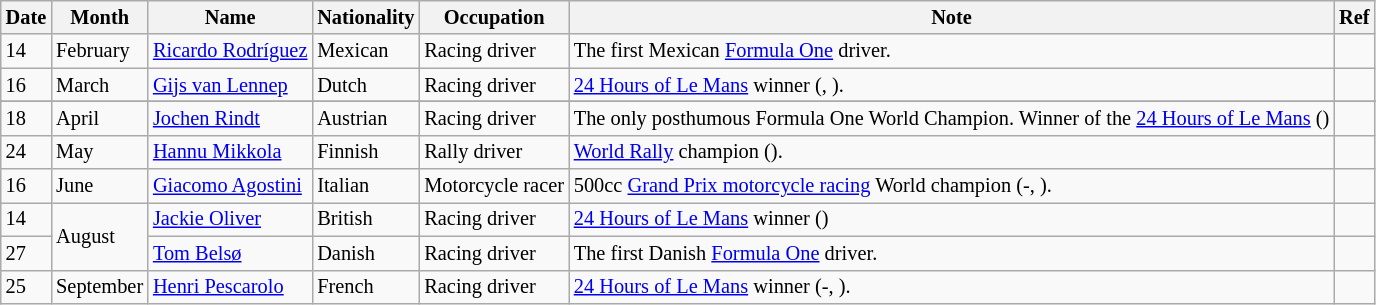<table class="wikitable" style="font-size:85%;">
<tr>
<th>Date</th>
<th>Month</th>
<th>Name</th>
<th>Nationality</th>
<th>Occupation</th>
<th>Note</th>
<th>Ref</th>
</tr>
<tr>
<td>14</td>
<td>February</td>
<td><a href='#'>Ricardo Rodríguez</a></td>
<td>Mexican</td>
<td>Racing driver</td>
<td>The first Mexican <a href='#'>Formula One</a> driver.</td>
<td></td>
</tr>
<tr>
<td>16</td>
<td>March</td>
<td><a href='#'>Gijs van Lennep</a></td>
<td>Dutch</td>
<td>Racing driver</td>
<td><a href='#'>24 Hours of Le Mans</a> winner (, ).</td>
<td></td>
</tr>
<tr>
</tr>
<tr>
<td>18</td>
<td>April</td>
<td><a href='#'>Jochen Rindt</a></td>
<td>Austrian</td>
<td>Racing driver</td>
<td>The only posthumous Formula One World Champion. Winner of the <a href='#'>24 Hours of Le Mans</a> ()</td>
<td></td>
</tr>
<tr>
<td>24</td>
<td>May</td>
<td><a href='#'>Hannu Mikkola</a></td>
<td>Finnish</td>
<td>Rally driver</td>
<td><a href='#'>World Rally</a> champion ().</td>
<td></td>
</tr>
<tr>
<td>16</td>
<td>June</td>
<td><a href='#'>Giacomo Agostini</a></td>
<td>Italian</td>
<td>Motorcycle racer</td>
<td>500cc <a href='#'>Grand Prix motorcycle racing</a> World champion (-, ).</td>
<td></td>
</tr>
<tr>
<td>14</td>
<td rowspan=2>August</td>
<td><a href='#'>Jackie Oliver</a></td>
<td>British</td>
<td>Racing driver</td>
<td><a href='#'>24 Hours of Le Mans</a> winner ()</td>
<td></td>
</tr>
<tr>
<td>27</td>
<td><a href='#'>Tom Belsø</a></td>
<td>Danish</td>
<td>Racing driver</td>
<td>The first Danish <a href='#'>Formula One</a> driver.</td>
<td></td>
</tr>
<tr>
<td>25</td>
<td>September</td>
<td><a href='#'>Henri Pescarolo</a></td>
<td>French</td>
<td>Racing driver</td>
<td><a href='#'>24 Hours of Le Mans</a> winner (-, ).</td>
<td></td>
</tr>
</table>
